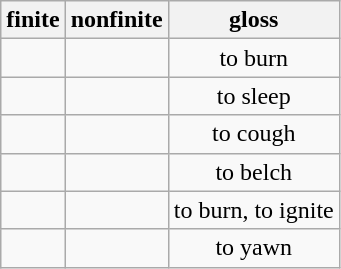<table class="wikitable" style="text-align: center;">
<tr>
<th>finite</th>
<th>nonfinite</th>
<th>gloss</th>
</tr>
<tr>
<td></td>
<td></td>
<td>to burn</td>
</tr>
<tr>
<td></td>
<td></td>
<td>to sleep</td>
</tr>
<tr>
<td></td>
<td></td>
<td>to cough</td>
</tr>
<tr>
<td></td>
<td></td>
<td>to belch</td>
</tr>
<tr>
<td></td>
<td></td>
<td>to burn, to ignite</td>
</tr>
<tr>
<td></td>
<td></td>
<td>to yawn</td>
</tr>
</table>
